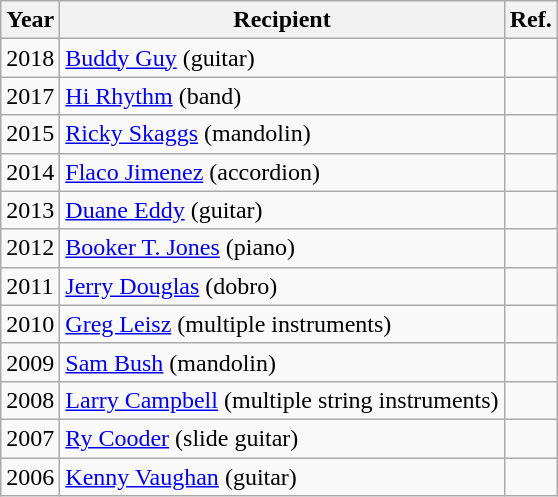<table class="wikitable">
<tr>
<th>Year</th>
<th>Recipient</th>
<th>Ref.</th>
</tr>
<tr>
<td>2018</td>
<td><a href='#'>Buddy Guy</a> (guitar)</td>
<td></td>
</tr>
<tr>
<td>2017</td>
<td><a href='#'>Hi Rhythm</a> (band)</td>
<td></td>
</tr>
<tr>
<td>2015</td>
<td><a href='#'>Ricky Skaggs</a> (mandolin)</td>
<td></td>
</tr>
<tr>
<td>2014</td>
<td><a href='#'>Flaco Jimenez</a> (accordion)</td>
<td></td>
</tr>
<tr>
<td>2013</td>
<td><a href='#'>Duane Eddy</a> (guitar)</td>
<td></td>
</tr>
<tr>
<td>2012</td>
<td><a href='#'>Booker T. Jones</a> (piano)</td>
<td></td>
</tr>
<tr>
<td>2011</td>
<td><a href='#'>Jerry Douglas</a> (dobro)</td>
<td></td>
</tr>
<tr>
<td>2010</td>
<td><a href='#'>Greg Leisz</a> (multiple instruments)</td>
<td></td>
</tr>
<tr>
<td>2009</td>
<td><a href='#'>Sam Bush</a> (mandolin)</td>
<td></td>
</tr>
<tr>
<td>2008</td>
<td><a href='#'>Larry Campbell</a> (multiple string instruments)</td>
<td></td>
</tr>
<tr>
<td>2007</td>
<td><a href='#'>Ry Cooder</a> (slide guitar)</td>
<td></td>
</tr>
<tr>
<td>2006</td>
<td><a href='#'>Kenny Vaughan</a> (guitar)</td>
<td></td>
</tr>
</table>
